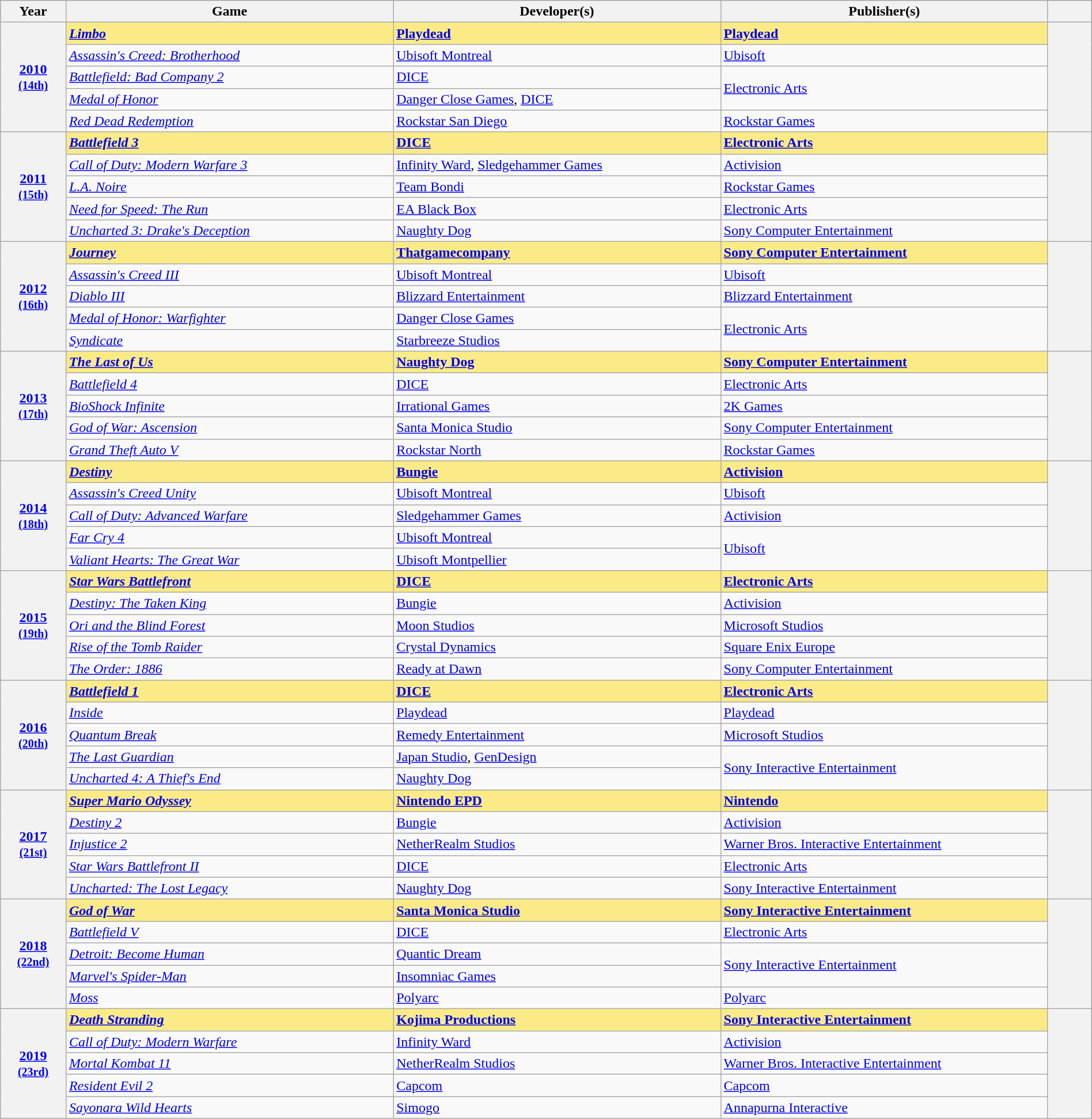<table class="wikitable sortable" style="width:100%;">
<tr style="background:#bebebe">
<th scope="col" style="width:6%;">Year</th>
<th scope="col" style="width:30%;">Game</th>
<th scope="col" style="width:30%;">Developer(s)</th>
<th scope="col" style="width:30%;">Publisher(s)</th>
<th scope="col" style="width:4%;" class="unsortable"></th>
</tr>
<tr>
<th scope="row" rowspan="5" style="text-align:center"><a href='#'>2010</a> <br><small><a href='#'>(14th)</a> </small></th>
<td style="background:#FAEB86"><strong><em><a href='#'>Limbo</a></em></strong></td>
<td style="background:#FAEB86"><strong><a href='#'>Playdead</a></strong></td>
<td style="background:#FAEB86"><strong><a href='#'>Playdead</a></strong></td>
<th scope="row" rowspan="5" style="text-align;center;"></th>
</tr>
<tr>
<td><em><a href='#'>Assassin's Creed: Brotherhood</a></em></td>
<td><a href='#'>Ubisoft Montreal</a></td>
<td><a href='#'>Ubisoft</a></td>
</tr>
<tr>
<td><em><a href='#'>Battlefield: Bad Company 2</a></em></td>
<td><a href='#'>DICE</a></td>
<td rowspan="2"><a href='#'>Electronic Arts</a></td>
</tr>
<tr>
<td><em><a href='#'>Medal of Honor</a></em></td>
<td><a href='#'>Danger Close Games</a>, <a href='#'>DICE</a></td>
</tr>
<tr>
<td><em><a href='#'>Red Dead Redemption</a></em></td>
<td><a href='#'>Rockstar San Diego</a></td>
<td><a href='#'>Rockstar Games</a></td>
</tr>
<tr>
<th scope="row" rowspan="5" style="text-align:center"><a href='#'>2011</a> <br><small><a href='#'>(15th)</a> </small></th>
<td style="background:#FAEB86"><strong><em><a href='#'>Battlefield 3</a></em></strong></td>
<td style="background:#FAEB86"><strong><a href='#'>DICE</a></strong></td>
<td style="background:#FAEB86"><strong><a href='#'>Electronic Arts</a></strong></td>
<th scope="row" rowspan="5" style="text-align;center;"></th>
</tr>
<tr>
<td><em><a href='#'>Call of Duty: Modern Warfare 3</a></em></td>
<td><a href='#'>Infinity Ward</a>, <a href='#'>Sledgehammer Games</a></td>
<td><a href='#'>Activision</a></td>
</tr>
<tr>
<td><em><a href='#'>L.A. Noire</a></em></td>
<td><a href='#'>Team Bondi</a></td>
<td><a href='#'>Rockstar Games</a></td>
</tr>
<tr>
<td><em><a href='#'>Need for Speed: The Run</a></em></td>
<td><a href='#'>EA Black Box</a></td>
<td><a href='#'>Electronic Arts</a></td>
</tr>
<tr>
<td><em><a href='#'>Uncharted 3: Drake's Deception</a></em></td>
<td><a href='#'>Naughty Dog</a></td>
<td><a href='#'>Sony Computer Entertainment</a></td>
</tr>
<tr>
<th scope="row" rowspan="5" style="text-align:center"><a href='#'>2012</a> <br><small><a href='#'>(16th)</a> </small></th>
<td style="background:#FAEB86"><strong><em><a href='#'>Journey</a></em></strong></td>
<td style="background:#FAEB86"><strong><a href='#'>Thatgamecompany</a></strong></td>
<td style="background:#FAEB86"><strong><a href='#'>Sony Computer Entertainment</a></strong></td>
<th scope="row" rowspan="5" style="text-align;center;"></th>
</tr>
<tr>
<td><em><a href='#'>Assassin's Creed III</a></em></td>
<td><a href='#'>Ubisoft Montreal</a></td>
<td><a href='#'>Ubisoft</a></td>
</tr>
<tr>
<td><em><a href='#'>Diablo III</a></em></td>
<td><a href='#'>Blizzard Entertainment</a></td>
<td><a href='#'>Blizzard Entertainment</a></td>
</tr>
<tr>
<td><em><a href='#'>Medal of Honor: Warfighter</a></em></td>
<td><a href='#'>Danger Close Games</a></td>
<td rowspan="2"><a href='#'>Electronic Arts</a></td>
</tr>
<tr>
<td><em><a href='#'>Syndicate</a></em></td>
<td><a href='#'>Starbreeze Studios</a></td>
</tr>
<tr>
<th scope="row" rowspan="5" style="text-align:center"><a href='#'>2013</a> <br><small><a href='#'>(17th)</a> </small></th>
<td style="background:#FAEB86"><strong><em><a href='#'>The Last of Us</a></em></strong></td>
<td style="background:#FAEB86"><strong><a href='#'>Naughty Dog</a></strong></td>
<td style="background:#FAEB86"><strong><a href='#'>Sony Computer Entertainment</a></strong></td>
<th scope="row" rowspan="5" style="text-align;center;"></th>
</tr>
<tr>
<td><em><a href='#'>Battlefield 4</a></em></td>
<td><a href='#'>DICE</a></td>
<td><a href='#'>Electronic Arts</a></td>
</tr>
<tr>
<td><em><a href='#'>BioShock Infinite</a></em></td>
<td><a href='#'>Irrational Games</a></td>
<td><a href='#'>2K Games</a></td>
</tr>
<tr>
<td><em><a href='#'>God of War: Ascension</a></em></td>
<td><a href='#'>Santa Monica Studio</a></td>
<td><a href='#'>Sony Computer Entertainment</a></td>
</tr>
<tr>
<td><em><a href='#'>Grand Theft Auto V</a></em></td>
<td><a href='#'>Rockstar North</a></td>
<td><a href='#'>Rockstar Games</a></td>
</tr>
<tr>
<th scope="row" rowspan="5" style="text-align:center"><a href='#'>2014</a> <br><small><a href='#'>(18th)</a> </small></th>
<td style="background:#FAEB86"><strong><em><a href='#'>Destiny</a></em></strong></td>
<td style="background:#FAEB86"><strong><a href='#'>Bungie</a></strong></td>
<td style="background:#FAEB86"><strong><a href='#'>Activision</a></strong></td>
<th scope="row" rowspan="5" style="text-align;center;"></th>
</tr>
<tr>
<td><em><a href='#'>Assassin's Creed Unity</a></em></td>
<td><a href='#'>Ubisoft Montreal</a></td>
<td><a href='#'>Ubisoft</a></td>
</tr>
<tr>
<td><em><a href='#'>Call of Duty: Advanced Warfare</a></em></td>
<td><a href='#'>Sledgehammer Games</a></td>
<td><a href='#'>Activision</a></td>
</tr>
<tr>
<td><em><a href='#'>Far Cry 4</a></em></td>
<td><a href='#'>Ubisoft Montreal</a></td>
<td rowspan="2"><a href='#'>Ubisoft</a></td>
</tr>
<tr>
<td><em><a href='#'>Valiant Hearts: The Great War</a></em></td>
<td><a href='#'>Ubisoft Montpellier</a></td>
</tr>
<tr>
<th scope="row" rowspan="5" style="text-align:center"><a href='#'>2015</a> <br><small><a href='#'>(19th)</a> </small></th>
<td style="background:#FAEB86"><strong><em><a href='#'>Star Wars Battlefront</a></em></strong></td>
<td style="background:#FAEB86"><strong><a href='#'>DICE</a></strong></td>
<td style="background:#FAEB86"><strong><a href='#'>Electronic Arts</a></strong></td>
<th scope="row" rowspan="5" style="text-align;center;"></th>
</tr>
<tr>
<td><em><a href='#'>Destiny: The Taken King</a></em></td>
<td><a href='#'>Bungie</a></td>
<td><a href='#'>Activision</a></td>
</tr>
<tr>
<td><em><a href='#'>Ori and the Blind Forest</a></em></td>
<td><a href='#'>Moon Studios</a></td>
<td><a href='#'>Microsoft Studios</a></td>
</tr>
<tr>
<td><em><a href='#'>Rise of the Tomb Raider</a></em></td>
<td><a href='#'>Crystal Dynamics</a></td>
<td><a href='#'>Square Enix Europe</a></td>
</tr>
<tr>
<td><em><a href='#'>The Order: 1886</a></em></td>
<td><a href='#'>Ready at Dawn</a></td>
<td><a href='#'>Sony Computer Entertainment</a></td>
</tr>
<tr>
<th scope="row" rowspan="5" style="text-align:center"><a href='#'>2016</a> <br><small><a href='#'>(20th)</a> </small></th>
<td style="background:#FAEB86"><strong><em><a href='#'>Battlefield 1</a></em></strong></td>
<td style="background:#FAEB86"><strong><a href='#'>DICE</a></strong></td>
<td style="background:#FAEB86"><strong><a href='#'>Electronic Arts</a></strong></td>
<th scope="row" rowspan="5" style="text-align;center;"></th>
</tr>
<tr>
<td><em><a href='#'>Inside</a></em></td>
<td><a href='#'>Playdead</a></td>
<td><a href='#'>Playdead</a></td>
</tr>
<tr>
<td><em><a href='#'>Quantum Break</a></em></td>
<td><a href='#'>Remedy Entertainment</a></td>
<td><a href='#'>Microsoft Studios</a></td>
</tr>
<tr>
<td><em><a href='#'>The Last Guardian</a></em></td>
<td><a href='#'>Japan Studio</a>, <a href='#'>GenDesign</a></td>
<td rowspan="2"><a href='#'>Sony Interactive Entertainment</a></td>
</tr>
<tr>
<td><em><a href='#'>Uncharted 4: A Thief's End</a></em></td>
<td><a href='#'>Naughty Dog</a></td>
</tr>
<tr>
<th scope="row" rowspan="5" style="text-align:center"><a href='#'>2017</a> <br><small><a href='#'>(21st)</a> </small></th>
<td style="background:#FAEB86"><strong><em><a href='#'>Super Mario Odyssey</a></em></strong></td>
<td style="background:#FAEB86"><strong><a href='#'>Nintendo EPD</a></strong></td>
<td style="background:#FAEB86"><strong><a href='#'>Nintendo</a></strong></td>
<th scope="row" rowspan="5" style="text-align;center;"></th>
</tr>
<tr>
<td><em><a href='#'>Destiny 2</a></em></td>
<td><a href='#'>Bungie</a></td>
<td><a href='#'>Activision</a></td>
</tr>
<tr>
<td><em><a href='#'>Injustice 2</a></em></td>
<td><a href='#'>NetherRealm Studios</a></td>
<td><a href='#'>Warner Bros. Interactive Entertainment</a></td>
</tr>
<tr>
<td><em><a href='#'>Star Wars Battlefront II</a></em></td>
<td><a href='#'>DICE</a></td>
<td><a href='#'>Electronic Arts</a></td>
</tr>
<tr>
<td><em><a href='#'>Uncharted: The Lost Legacy</a></em></td>
<td><a href='#'>Naughty Dog</a></td>
<td><a href='#'>Sony Interactive Entertainment</a></td>
</tr>
<tr>
<th scope="row" rowspan="5" style="text-align:center"><a href='#'>2018</a> <br><small><a href='#'>(22nd)</a> </small></th>
<td style="background:#FAEB86"><strong><em><a href='#'>God of War</a></em></strong></td>
<td style="background:#FAEB86"><strong><a href='#'>Santa Monica Studio</a></strong></td>
<td style="background:#FAEB86"><strong><a href='#'>Sony Interactive Entertainment</a></strong></td>
<th scope="row" rowspan="5" style="text-align;center;"></th>
</tr>
<tr>
<td><em><a href='#'>Battlefield V</a></em></td>
<td><a href='#'>DICE</a></td>
<td><a href='#'>Electronic Arts</a></td>
</tr>
<tr>
<td><em><a href='#'>Detroit: Become Human</a></em></td>
<td><a href='#'>Quantic Dream</a></td>
<td rowspan="2"><a href='#'>Sony Interactive Entertainment</a></td>
</tr>
<tr>
<td><em><a href='#'>Marvel's Spider-Man</a></em></td>
<td><a href='#'>Insomniac Games</a></td>
</tr>
<tr>
<td><em><a href='#'>Moss</a></em></td>
<td><a href='#'>Polyarc</a></td>
<td><a href='#'>Polyarc</a></td>
</tr>
<tr>
<th scope="row" rowspan="5" style="text-align:center"><a href='#'>2019</a> <br><small><a href='#'>(23rd)</a> </small></th>
<td style="background:#FAEB86"><strong><em><a href='#'>Death Stranding</a></em></strong></td>
<td style="background:#FAEB86"><strong><a href='#'>Kojima Productions</a></strong></td>
<td style="background:#FAEB86"><strong><a href='#'>Sony Interactive Entertainment</a></strong></td>
<th scope="row" rowspan="5" style="text-align;center;"></th>
</tr>
<tr>
<td><em><a href='#'>Call of Duty: Modern Warfare</a></em></td>
<td><a href='#'>Infinity Ward</a></td>
<td><a href='#'>Activision</a></td>
</tr>
<tr>
<td><em><a href='#'>Mortal Kombat 11</a></em></td>
<td><a href='#'>NetherRealm Studios</a></td>
<td><a href='#'>Warner Bros. Interactive Entertainment</a></td>
</tr>
<tr>
<td><em><a href='#'>Resident Evil 2</a></em></td>
<td><a href='#'>Capcom</a></td>
<td><a href='#'>Capcom</a></td>
</tr>
<tr>
<td><em><a href='#'>Sayonara Wild Hearts</a></em></td>
<td><a href='#'>Simogo</a></td>
<td><a href='#'>Annapurna Interactive</a></td>
</tr>
</table>
